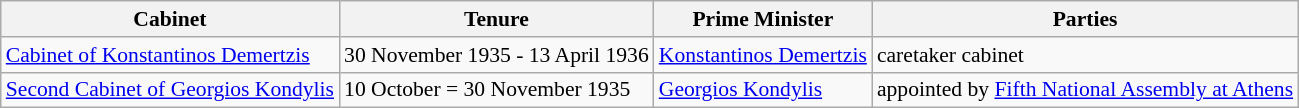<table class="wikitable" style="font-size: 90%;">
<tr>
<th>Cabinet</th>
<th>Tenure</th>
<th>Prime Minister</th>
<th>Parties</th>
</tr>
<tr>
<td><a href='#'>Cabinet of Konstantinos Demertzis</a></td>
<td>30 November 1935 - 13 April 1936</td>
<td><a href='#'>Konstantinos Demertzis</a></td>
<td>caretaker cabinet</td>
</tr>
<tr>
<td><a href='#'>Second Cabinet of Georgios Kondylis</a></td>
<td>10 October = 30 November 1935</td>
<td><a href='#'>Georgios Kondylis</a></td>
<td>appointed by <a href='#'>Fifth National Assembly at Athens</a></td>
</tr>
</table>
